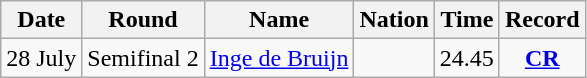<table class="wikitable" style="text-align:center">
<tr>
<th>Date</th>
<th>Round</th>
<th>Name</th>
<th>Nation</th>
<th>Time</th>
<th>Record</th>
</tr>
<tr>
<td>28 July</td>
<td>Semifinal 2</td>
<td align="left"><a href='#'>Inge de Bruijn</a></td>
<td align="left"></td>
<td>24.45</td>
<td><strong><a href='#'>CR</a></strong></td>
</tr>
</table>
